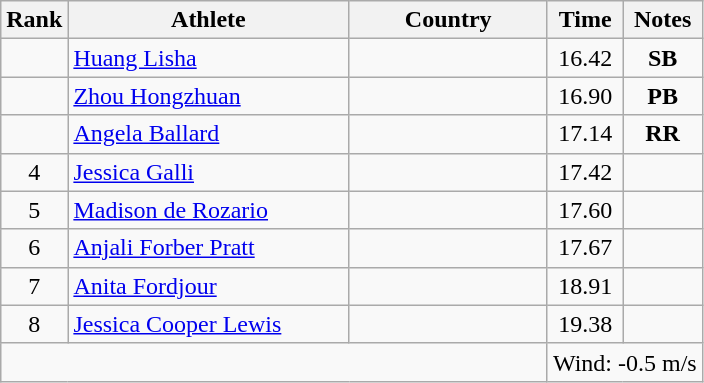<table class="wikitable sortable" style="text-align:center">
<tr>
<th>Rank</th>
<th style="width:180px">Athlete</th>
<th style="width:125px">Country</th>
<th>Time</th>
<th>Notes</th>
</tr>
<tr>
<td></td>
<td style="text-align:left;"><a href='#'>Huang Lisha</a></td>
<td style="text-align:left;"></td>
<td>16.42</td>
<td><strong>SB</strong></td>
</tr>
<tr>
<td></td>
<td style="text-align:left;"><a href='#'>Zhou Hongzhuan</a></td>
<td style="text-align:left;"></td>
<td>16.90</td>
<td><strong>PB</strong></td>
</tr>
<tr>
<td></td>
<td style="text-align:left;"><a href='#'>Angela Ballard</a></td>
<td style="text-align:left;"></td>
<td>17.14</td>
<td><strong>RR</strong></td>
</tr>
<tr>
<td>4</td>
<td style="text-align:left;"><a href='#'>Jessica Galli</a></td>
<td style="text-align:left;"></td>
<td>17.42</td>
<td></td>
</tr>
<tr>
<td>5</td>
<td style="text-align:left;"><a href='#'>Madison de Rozario</a></td>
<td style="text-align:left;"></td>
<td>17.60</td>
<td></td>
</tr>
<tr>
<td>6</td>
<td style="text-align:left;"><a href='#'>Anjali Forber Pratt</a></td>
<td style="text-align:left;"></td>
<td>17.67</td>
<td></td>
</tr>
<tr>
<td>7</td>
<td style="text-align:left;"><a href='#'>Anita Fordjour</a></td>
<td style="text-align:left;"></td>
<td>18.91</td>
<td></td>
</tr>
<tr>
<td>8</td>
<td style="text-align:left;"><a href='#'>Jessica Cooper Lewis</a></td>
<td style="text-align:left;"></td>
<td>19.38</td>
<td></td>
</tr>
<tr class="sortbottom">
<td colspan="3"></td>
<td colspan="2">Wind: -0.5 m/s</td>
</tr>
</table>
